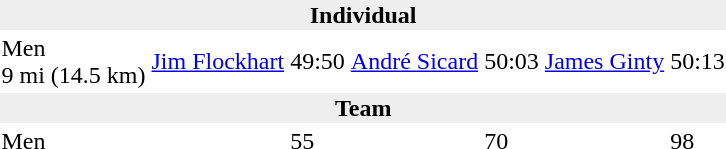<table>
<tr>
<td colspan=7 bgcolor=#eeeeee style=text-align:center;><strong>Individual</strong></td>
</tr>
<tr>
<td>Men<br>9 mi (14.5 km)</td>
<td><a href='#'>Jim Flockhart</a><br></td>
<td>49:50</td>
<td><a href='#'>André Sicard</a><br></td>
<td>50:03</td>
<td><a href='#'>James Ginty</a><br></td>
<td>50:13</td>
</tr>
<tr>
<td colspan=7 bgcolor=#eeeeee style=text-align:center;><strong>Team</strong></td>
</tr>
<tr>
<td>Men</td>
<td></td>
<td>55</td>
<td></td>
<td>70</td>
<td></td>
<td>98</td>
</tr>
</table>
